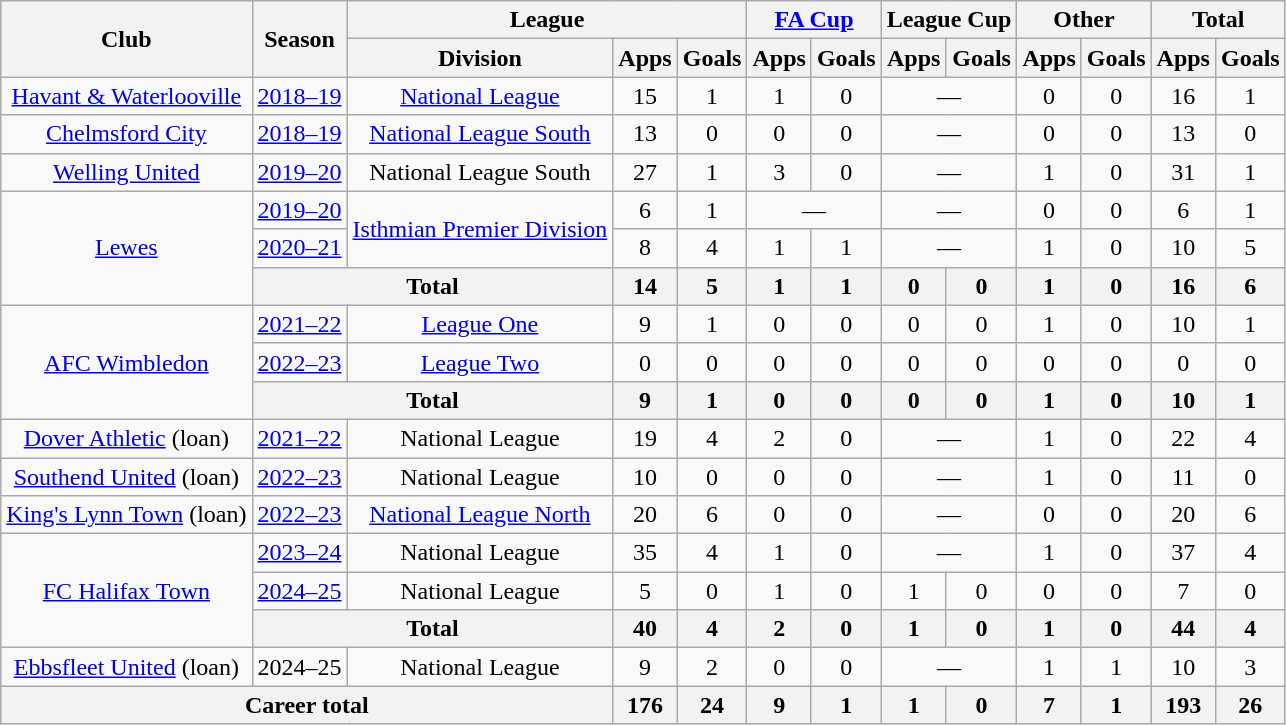<table class="wikitable" style="text-align: center">
<tr>
<th rowspan="2">Club</th>
<th rowspan="2">Season</th>
<th colspan="3">League</th>
<th colspan="2"><a href='#'>FA Cup</a></th>
<th colspan="2">League Cup</th>
<th colspan="2">Other</th>
<th colspan="2">Total</th>
</tr>
<tr>
<th>Division</th>
<th>Apps</th>
<th>Goals</th>
<th>Apps</th>
<th>Goals</th>
<th>Apps</th>
<th>Goals</th>
<th>Apps</th>
<th>Goals</th>
<th>Apps</th>
<th>Goals</th>
</tr>
<tr>
<td><a href='#'>Havant & Waterlooville</a></td>
<td><a href='#'>2018–19</a></td>
<td><a href='#'>National League</a></td>
<td>15</td>
<td>1</td>
<td>1</td>
<td>0</td>
<td colspan="2">—</td>
<td>0</td>
<td>0</td>
<td>16</td>
<td>1</td>
</tr>
<tr>
<td><a href='#'>Chelmsford City</a></td>
<td><a href='#'>2018–19</a></td>
<td><a href='#'>National League South</a></td>
<td>13</td>
<td>0</td>
<td>0</td>
<td>0</td>
<td colspan="2">—</td>
<td>0</td>
<td>0</td>
<td>13</td>
<td>0</td>
</tr>
<tr>
<td><a href='#'>Welling United</a></td>
<td><a href='#'>2019–20</a></td>
<td>National League South</td>
<td>27</td>
<td>1</td>
<td>3</td>
<td>0</td>
<td colspan="2">—</td>
<td>1</td>
<td>0</td>
<td>31</td>
<td>1</td>
</tr>
<tr>
<td rowspan="3"><a href='#'>Lewes</a></td>
<td><a href='#'>2019–20</a></td>
<td rowspan="2"><a href='#'>Isthmian Premier Division</a></td>
<td>6</td>
<td>1</td>
<td colspan="2">—</td>
<td colspan="2">—</td>
<td>0</td>
<td>0</td>
<td>6</td>
<td>1</td>
</tr>
<tr>
<td><a href='#'>2020–21</a></td>
<td>8</td>
<td>4</td>
<td>1</td>
<td>1</td>
<td colspan="2">—</td>
<td>1</td>
<td>0</td>
<td>10</td>
<td>5</td>
</tr>
<tr>
<th colspan="2">Total</th>
<th>14</th>
<th>5</th>
<th>1</th>
<th>1</th>
<th>0</th>
<th>0</th>
<th>1</th>
<th>0</th>
<th>16</th>
<th>6</th>
</tr>
<tr>
<td rowspan="3"><a href='#'>AFC Wimbledon</a></td>
<td><a href='#'>2021–22</a></td>
<td><a href='#'>League One</a></td>
<td>9</td>
<td>1</td>
<td>0</td>
<td>0</td>
<td>0</td>
<td>0</td>
<td>1</td>
<td>0</td>
<td>10</td>
<td>1</td>
</tr>
<tr>
<td><a href='#'>2022–23</a></td>
<td><a href='#'>League Two</a></td>
<td>0</td>
<td>0</td>
<td>0</td>
<td>0</td>
<td>0</td>
<td>0</td>
<td>0</td>
<td>0</td>
<td>0</td>
<td>0</td>
</tr>
<tr>
<th colspan="2">Total</th>
<th>9</th>
<th>1</th>
<th>0</th>
<th>0</th>
<th>0</th>
<th>0</th>
<th>1</th>
<th>0</th>
<th>10</th>
<th>1</th>
</tr>
<tr>
<td><a href='#'>Dover Athletic</a> (loan)</td>
<td><a href='#'>2021–22</a></td>
<td>National League</td>
<td>19</td>
<td>4</td>
<td>2</td>
<td>0</td>
<td colspan="2">—</td>
<td>1</td>
<td>0</td>
<td>22</td>
<td>4</td>
</tr>
<tr>
<td><a href='#'>Southend United</a> (loan)</td>
<td><a href='#'>2022–23</a></td>
<td>National League</td>
<td>10</td>
<td>0</td>
<td>0</td>
<td>0</td>
<td colspan="2">—</td>
<td>1</td>
<td>0</td>
<td>11</td>
<td>0</td>
</tr>
<tr>
<td><a href='#'>King's Lynn Town</a> (loan)</td>
<td><a href='#'>2022–23</a></td>
<td><a href='#'>National League North</a></td>
<td>20</td>
<td>6</td>
<td>0</td>
<td>0</td>
<td colspan="2">—</td>
<td>0</td>
<td>0</td>
<td>20</td>
<td>6</td>
</tr>
<tr>
<td rowspan="3"><a href='#'>FC Halifax Town</a></td>
<td><a href='#'>2023–24</a></td>
<td>National League</td>
<td>35</td>
<td>4</td>
<td>1</td>
<td>0</td>
<td colspan="2">—</td>
<td>1</td>
<td>0</td>
<td>37</td>
<td>4</td>
</tr>
<tr>
<td><a href='#'>2024–25</a></td>
<td>National League</td>
<td>5</td>
<td>0</td>
<td>1</td>
<td>0</td>
<td>1</td>
<td>0</td>
<td>0</td>
<td>0</td>
<td>7</td>
<td>0</td>
</tr>
<tr>
<th colspan="2">Total</th>
<th>40</th>
<th>4</th>
<th>2</th>
<th>0</th>
<th>1</th>
<th>0</th>
<th>1</th>
<th>0</th>
<th>44</th>
<th>4</th>
</tr>
<tr>
<td><a href='#'>Ebbsfleet United</a> (loan)</td>
<td>2024–25</td>
<td>National League</td>
<td>9</td>
<td>2</td>
<td>0</td>
<td>0</td>
<td colspan="2">—</td>
<td>1</td>
<td>1</td>
<td>10</td>
<td>3</td>
</tr>
<tr>
<th colspan="3">Career total</th>
<th>176</th>
<th>24</th>
<th>9</th>
<th>1</th>
<th>1</th>
<th>0</th>
<th>7</th>
<th>1</th>
<th>193</th>
<th>26</th>
</tr>
</table>
